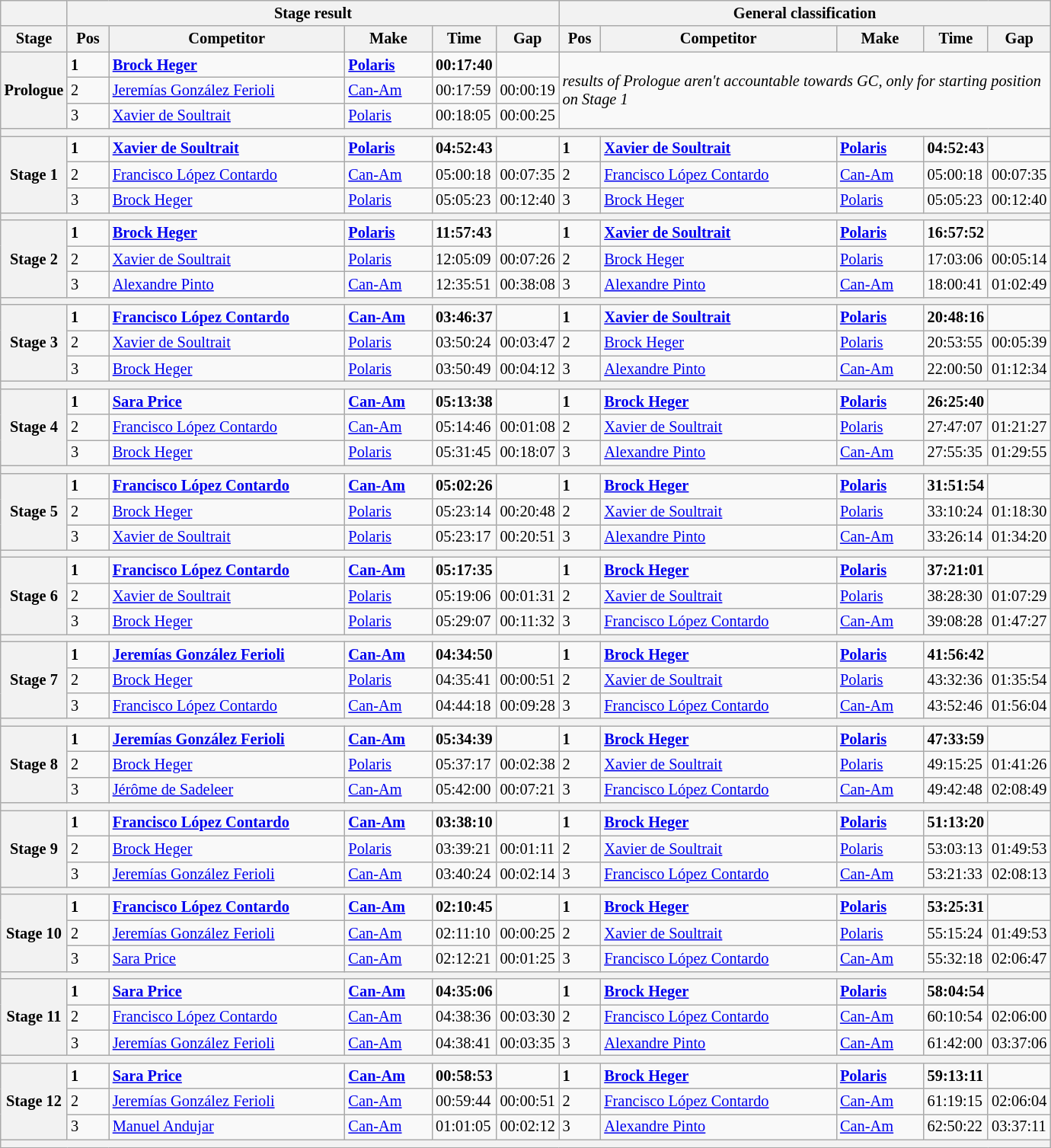<table class="wikitable" style="font-size:85%;">
<tr>
<th></th>
<th colspan=5>Stage result</th>
<th colspan=5>General classification</th>
</tr>
<tr>
<th width="40px">Stage</th>
<th width="30px">Pos</th>
<th width="200px">Competitor</th>
<th width="70px">Make</th>
<th width="40px">Time</th>
<th width="40px">Gap</th>
<th width="30px">Pos</th>
<th width="200px">Competitor</th>
<th width="70px">Make</th>
<th width="40px">Time</th>
<th width="40px">Gap</th>
</tr>
<tr>
<th rowspan=3>Prologue</th>
<td><strong>1</strong></td>
<td><strong> <a href='#'>Brock Heger</a></strong></td>
<td><strong><a href='#'>Polaris</a></strong></td>
<td><strong>00:17:40</strong></td>
<td></td>
<td colspan=5 rowspan=3><em>results of Prologue aren't accountable towards GC, only for starting position on Stage 1</em></td>
</tr>
<tr>
<td>2</td>
<td> <a href='#'>Jeremías González Ferioli</a></td>
<td><a href='#'>Can-Am</a></td>
<td>00:17:59</td>
<td>00:00:19</td>
</tr>
<tr>
<td>3</td>
<td> <a href='#'>Xavier de Soultrait</a></td>
<td><a href='#'>Polaris</a></td>
<td>00:18:05</td>
<td>00:00:25</td>
</tr>
<tr>
<th colspan=11></th>
</tr>
<tr>
<th rowspan=3>Stage 1</th>
<td><strong>1</strong></td>
<td><strong> <a href='#'>Xavier de Soultrait</a></strong></td>
<td><strong><a href='#'>Polaris</a></strong></td>
<td><strong>04:52:43</strong></td>
<td></td>
<td><strong>1</strong></td>
<td><strong> <a href='#'>Xavier de Soultrait</a></strong></td>
<td><strong><a href='#'>Polaris</a></strong></td>
<td><strong>04:52:43</strong></td>
<td></td>
</tr>
<tr>
<td>2</td>
<td> <a href='#'>Francisco López Contardo</a></td>
<td><a href='#'>Can-Am</a></td>
<td>05:00:18</td>
<td>00:07:35</td>
<td>2</td>
<td> <a href='#'>Francisco López Contardo</a></td>
<td><a href='#'>Can-Am</a></td>
<td>05:00:18</td>
<td>00:07:35</td>
</tr>
<tr>
<td>3</td>
<td> <a href='#'>Brock Heger</a></td>
<td><a href='#'>Polaris</a></td>
<td>05:05:23</td>
<td>00:12:40</td>
<td>3</td>
<td> <a href='#'>Brock Heger</a></td>
<td><a href='#'>Polaris</a></td>
<td>05:05:23</td>
<td>00:12:40</td>
</tr>
<tr>
<th colspan=11></th>
</tr>
<tr>
<th rowspan=3>Stage 2</th>
<td><strong>1</strong></td>
<td><strong> <a href='#'>Brock Heger</a></strong></td>
<td><strong><a href='#'>Polaris</a></strong></td>
<td><strong>11:57:43</strong></td>
<td></td>
<td><strong>1</strong></td>
<td><strong> <a href='#'>Xavier de Soultrait</a></strong></td>
<td><strong><a href='#'>Polaris</a></strong></td>
<td><strong>16:57:52</strong></td>
<td></td>
</tr>
<tr>
<td>2</td>
<td> <a href='#'>Xavier de Soultrait</a></td>
<td><a href='#'>Polaris</a></td>
<td>12:05:09</td>
<td>00:07:26</td>
<td>2</td>
<td> <a href='#'>Brock Heger</a></td>
<td><a href='#'>Polaris</a></td>
<td>17:03:06</td>
<td>00:05:14</td>
</tr>
<tr>
<td>3</td>
<td> <a href='#'>Alexandre Pinto</a></td>
<td><a href='#'>Can-Am</a></td>
<td>12:35:51</td>
<td>00:38:08</td>
<td>3</td>
<td> <a href='#'>Alexandre Pinto</a></td>
<td><a href='#'>Can-Am</a></td>
<td>18:00:41</td>
<td>01:02:49</td>
</tr>
<tr>
<th colspan=11></th>
</tr>
<tr>
<th rowspan=3>Stage 3</th>
<td><strong>1</strong></td>
<td><strong> <a href='#'>Francisco López Contardo</a></strong></td>
<td><strong><a href='#'>Can-Am</a></strong></td>
<td><strong>03:46:37</strong></td>
<td></td>
<td><strong>1</strong></td>
<td><strong> <a href='#'>Xavier de Soultrait</a></strong></td>
<td><strong><a href='#'>Polaris</a></strong></td>
<td><strong>20:48:16</strong></td>
<td></td>
</tr>
<tr>
<td>2</td>
<td> <a href='#'>Xavier de Soultrait</a></td>
<td><a href='#'>Polaris</a></td>
<td>03:50:24</td>
<td>00:03:47</td>
<td>2</td>
<td> <a href='#'>Brock Heger</a></td>
<td><a href='#'>Polaris</a></td>
<td>20:53:55</td>
<td>00:05:39</td>
</tr>
<tr>
<td>3</td>
<td> <a href='#'>Brock Heger</a></td>
<td><a href='#'>Polaris</a></td>
<td>03:50:49</td>
<td>00:04:12</td>
<td>3</td>
<td> <a href='#'>Alexandre Pinto</a></td>
<td><a href='#'>Can-Am</a></td>
<td>22:00:50</td>
<td>01:12:34</td>
</tr>
<tr>
<th colspan=11></th>
</tr>
<tr>
<th rowspan=3>Stage 4</th>
<td><strong>1</strong></td>
<td><strong> <a href='#'>Sara Price</a></strong></td>
<td><strong><a href='#'>Can-Am</a></strong></td>
<td><strong>05:13:38</strong></td>
<td></td>
<td><strong>1</strong></td>
<td><strong> <a href='#'>Brock Heger</a></strong></td>
<td><strong><a href='#'>Polaris</a></strong></td>
<td><strong>26:25:40</strong></td>
<td></td>
</tr>
<tr>
<td>2</td>
<td> <a href='#'>Francisco López Contardo</a></td>
<td><a href='#'>Can-Am</a></td>
<td>05:14:46</td>
<td>00:01:08</td>
<td>2</td>
<td> <a href='#'>Xavier de Soultrait</a></td>
<td><a href='#'>Polaris</a></td>
<td>27:47:07</td>
<td>01:21:27</td>
</tr>
<tr>
<td>3</td>
<td> <a href='#'>Brock Heger</a></td>
<td><a href='#'>Polaris</a></td>
<td>05:31:45</td>
<td>00:18:07</td>
<td>3</td>
<td> <a href='#'>Alexandre Pinto</a></td>
<td><a href='#'>Can-Am</a></td>
<td>27:55:35</td>
<td>01:29:55</td>
</tr>
<tr>
<th colspan=11></th>
</tr>
<tr>
<th rowspan=3>Stage 5</th>
<td><strong>1</strong></td>
<td><strong> <a href='#'>Francisco López Contardo</a></strong></td>
<td><strong><a href='#'>Can-Am</a></strong></td>
<td><strong>05:02:26</strong></td>
<td></td>
<td><strong>1</strong></td>
<td><strong> <a href='#'>Brock Heger</a></strong></td>
<td><strong><a href='#'>Polaris</a></strong></td>
<td><strong>31:51:54</strong></td>
<td></td>
</tr>
<tr>
<td>2</td>
<td> <a href='#'>Brock Heger</a></td>
<td><a href='#'>Polaris</a></td>
<td>05:23:14</td>
<td>00:20:48</td>
<td>2</td>
<td> <a href='#'>Xavier de Soultrait</a></td>
<td><a href='#'>Polaris</a></td>
<td>33:10:24</td>
<td>01:18:30</td>
</tr>
<tr>
<td>3</td>
<td> <a href='#'>Xavier de Soultrait</a></td>
<td><a href='#'>Polaris</a></td>
<td>05:23:17</td>
<td>00:20:51</td>
<td>3</td>
<td> <a href='#'>Alexandre Pinto</a></td>
<td><a href='#'>Can-Am</a></td>
<td>33:26:14</td>
<td>01:34:20</td>
</tr>
<tr>
<th colspan=11></th>
</tr>
<tr>
<th rowspan=3>Stage 6</th>
<td><strong>1</strong></td>
<td><strong> <a href='#'>Francisco López Contardo</a></strong></td>
<td><strong><a href='#'>Can-Am</a></strong></td>
<td><strong>05:17:35</strong></td>
<td></td>
<td><strong>1</strong></td>
<td><strong> <a href='#'>Brock Heger</a></strong></td>
<td><strong><a href='#'>Polaris</a></strong></td>
<td><strong>37:21:01</strong></td>
<td></td>
</tr>
<tr>
<td>2</td>
<td> <a href='#'>Xavier de Soultrait</a></td>
<td><a href='#'>Polaris</a></td>
<td>05:19:06</td>
<td>00:01:31</td>
<td>2</td>
<td> <a href='#'>Xavier de Soultrait</a></td>
<td><a href='#'>Polaris</a></td>
<td>38:28:30</td>
<td>01:07:29</td>
</tr>
<tr>
<td>3</td>
<td> <a href='#'>Brock Heger</a></td>
<td><a href='#'>Polaris</a></td>
<td>05:29:07</td>
<td>00:11:32</td>
<td>3</td>
<td> <a href='#'>Francisco López Contardo</a></td>
<td><a href='#'>Can-Am</a></td>
<td>39:08:28</td>
<td>01:47:27</td>
</tr>
<tr>
<th colspan=11></th>
</tr>
<tr>
<th rowspan=3>Stage 7</th>
<td><strong>1</strong></td>
<td><strong> <a href='#'>Jeremías González Ferioli</a></strong></td>
<td><strong><a href='#'>Can-Am</a></strong></td>
<td><strong>04:34:50</strong></td>
<td></td>
<td><strong>1</strong></td>
<td><strong> <a href='#'>Brock Heger</a></strong></td>
<td><strong><a href='#'>Polaris</a></strong></td>
<td><strong>41:56:42</strong></td>
<td></td>
</tr>
<tr>
<td>2</td>
<td> <a href='#'>Brock Heger</a></td>
<td><a href='#'>Polaris</a></td>
<td>04:35:41</td>
<td>00:00:51</td>
<td>2</td>
<td> <a href='#'>Xavier de Soultrait</a></td>
<td><a href='#'>Polaris</a></td>
<td>43:32:36</td>
<td>01:35:54</td>
</tr>
<tr>
<td>3</td>
<td> <a href='#'>Francisco López Contardo</a></td>
<td><a href='#'>Can-Am</a></td>
<td>04:44:18</td>
<td>00:09:28</td>
<td>3</td>
<td> <a href='#'>Francisco López Contardo</a></td>
<td><a href='#'>Can-Am</a></td>
<td>43:52:46</td>
<td>01:56:04</td>
</tr>
<tr>
<th colspan=11></th>
</tr>
<tr>
<th rowspan=3>Stage 8</th>
<td><strong>1</strong></td>
<td><strong> <a href='#'>Jeremías González Ferioli</a></strong></td>
<td><strong><a href='#'>Can-Am</a></strong></td>
<td><strong>05:34:39</strong></td>
<td></td>
<td><strong>1</strong></td>
<td><strong> <a href='#'>Brock Heger</a></strong></td>
<td><strong><a href='#'>Polaris</a></strong></td>
<td><strong>47:33:59</strong></td>
<td></td>
</tr>
<tr>
<td>2</td>
<td> <a href='#'>Brock Heger</a></td>
<td><a href='#'>Polaris</a></td>
<td>05:37:17</td>
<td>00:02:38</td>
<td>2</td>
<td> <a href='#'>Xavier de Soultrait</a></td>
<td><a href='#'>Polaris</a></td>
<td>49:15:25</td>
<td>01:41:26</td>
</tr>
<tr>
<td>3</td>
<td> <a href='#'>Jérôme de Sadeleer</a></td>
<td><a href='#'>Can-Am</a></td>
<td>05:42:00</td>
<td>00:07:21</td>
<td>3</td>
<td> <a href='#'>Francisco López Contardo</a></td>
<td><a href='#'>Can-Am</a></td>
<td>49:42:48</td>
<td>02:08:49</td>
</tr>
<tr>
<th colspan=11></th>
</tr>
<tr>
<th rowspan=3>Stage 9</th>
<td><strong>1</strong></td>
<td><strong> <a href='#'>Francisco López Contardo</a></strong></td>
<td><strong><a href='#'>Can-Am</a></strong></td>
<td><strong>03:38:10</strong></td>
<td></td>
<td><strong>1</strong></td>
<td><strong> <a href='#'>Brock Heger</a></strong></td>
<td><strong><a href='#'>Polaris</a></strong></td>
<td><strong>51:13:20</strong></td>
<td></td>
</tr>
<tr>
<td>2</td>
<td> <a href='#'>Brock Heger</a></td>
<td><a href='#'>Polaris</a></td>
<td>03:39:21</td>
<td>00:01:11</td>
<td>2</td>
<td> <a href='#'>Xavier de Soultrait</a></td>
<td><a href='#'>Polaris</a></td>
<td>53:03:13</td>
<td>01:49:53</td>
</tr>
<tr>
<td>3</td>
<td> <a href='#'>Jeremías González Ferioli</a></td>
<td><a href='#'>Can-Am</a></td>
<td>03:40:24</td>
<td>00:02:14</td>
<td>3</td>
<td> <a href='#'>Francisco López Contardo</a></td>
<td><a href='#'>Can-Am</a></td>
<td>53:21:33</td>
<td>02:08:13</td>
</tr>
<tr>
<th colspan=11></th>
</tr>
<tr>
<th rowspan=3>Stage 10</th>
<td><strong>1</strong></td>
<td><strong> <a href='#'>Francisco López Contardo</a></strong></td>
<td><strong><a href='#'>Can-Am</a></strong></td>
<td><strong>02:10:45</strong></td>
<td></td>
<td><strong>1</strong></td>
<td><strong> <a href='#'>Brock Heger</a></strong></td>
<td><strong><a href='#'>Polaris</a></strong></td>
<td><strong>53:25:31</strong></td>
<td></td>
</tr>
<tr>
<td>2</td>
<td> <a href='#'>Jeremías González Ferioli</a></td>
<td><a href='#'>Can-Am</a></td>
<td>02:11:10</td>
<td>00:00:25</td>
<td>2</td>
<td> <a href='#'>Xavier de Soultrait</a></td>
<td><a href='#'>Polaris</a></td>
<td>55:15:24</td>
<td>01:49:53</td>
</tr>
<tr>
<td>3</td>
<td> <a href='#'>Sara Price</a></td>
<td><a href='#'>Can-Am</a></td>
<td>02:12:21</td>
<td>00:01:25</td>
<td>3</td>
<td> <a href='#'>Francisco López Contardo</a></td>
<td><a href='#'>Can-Am</a></td>
<td>55:32:18</td>
<td>02:06:47</td>
</tr>
<tr>
<th colspan=11></th>
</tr>
<tr>
<th rowspan=3>Stage 11</th>
<td><strong>1</strong></td>
<td><strong> <a href='#'>Sara Price</a></strong></td>
<td><strong><a href='#'>Can-Am</a></strong></td>
<td><strong>04:35:06</strong></td>
<td></td>
<td><strong>1</strong></td>
<td><strong> <a href='#'>Brock Heger</a></strong></td>
<td><strong><a href='#'>Polaris</a></strong></td>
<td><strong>58:04:54</strong></td>
<td></td>
</tr>
<tr>
<td>2</td>
<td> <a href='#'>Francisco López Contardo</a></td>
<td><a href='#'>Can-Am</a></td>
<td>04:38:36</td>
<td>00:03:30</td>
<td>2</td>
<td> <a href='#'>Francisco López Contardo</a></td>
<td><a href='#'>Can-Am</a></td>
<td>60:10:54</td>
<td>02:06:00</td>
</tr>
<tr>
<td>3</td>
<td> <a href='#'>Jeremías González Ferioli</a></td>
<td><a href='#'>Can-Am</a></td>
<td>04:38:41</td>
<td>00:03:35</td>
<td>3</td>
<td> <a href='#'>Alexandre Pinto</a></td>
<td><a href='#'>Can-Am</a></td>
<td>61:42:00</td>
<td>03:37:06</td>
</tr>
<tr>
<th colspan=11></th>
</tr>
<tr>
<th rowspan="3">Stage 12</th>
<td><strong>1</strong></td>
<td><strong> <a href='#'>Sara Price</a></strong></td>
<td><strong><a href='#'>Can-Am</a></strong></td>
<td><strong>00:58:53</strong></td>
<td></td>
<td><strong>1</strong></td>
<td><strong> <a href='#'>Brock Heger</a></strong></td>
<td><strong><a href='#'>Polaris</a></strong></td>
<td><strong>59:13:11</strong></td>
<td></td>
</tr>
<tr>
<td>2</td>
<td> <a href='#'>Jeremías González Ferioli</a></td>
<td><a href='#'>Can-Am</a></td>
<td>00:59:44</td>
<td>00:00:51</td>
<td>2</td>
<td> <a href='#'>Francisco López Contardo</a></td>
<td><a href='#'>Can-Am</a></td>
<td>61:19:15</td>
<td>02:06:04</td>
</tr>
<tr>
<td>3</td>
<td> <a href='#'>Manuel Andujar</a></td>
<td><a href='#'>Can-Am</a></td>
<td>01:01:05</td>
<td>00:02:12</td>
<td>3</td>
<td> <a href='#'>Alexandre Pinto</a></td>
<td><a href='#'>Can-Am</a></td>
<td>62:50:22</td>
<td>03:37:11</td>
</tr>
<tr>
<th colspan="11"></th>
</tr>
</table>
